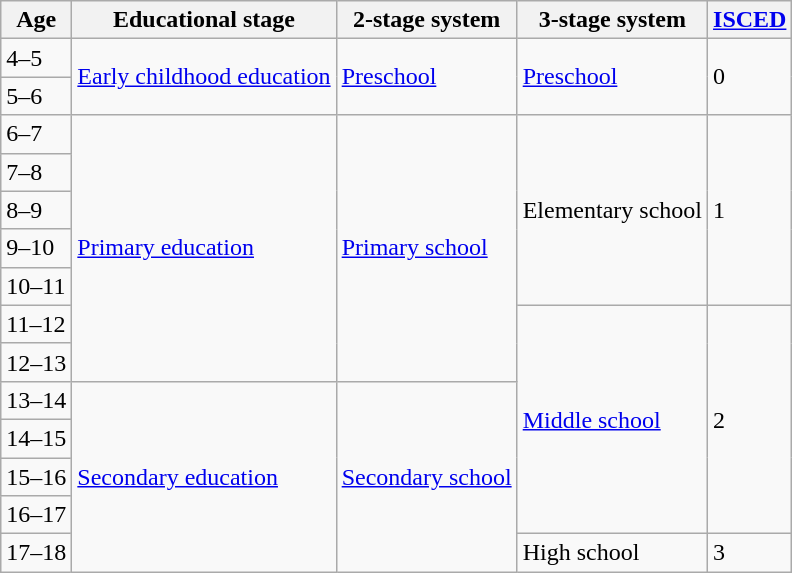<table class="wikitable">
<tr>
<th>Age</th>
<th>Educational stage</th>
<th>2-stage system</th>
<th>3-stage system</th>
<th><a href='#'>ISCED</a></th>
</tr>
<tr>
<td>4–5</td>
<td rowspan="2"><a href='#'>Early childhood education</a></td>
<td rowspan="2"><a href='#'>Preschool</a></td>
<td rowspan="2"><a href='#'>Preschool</a></td>
<td rowspan="2">0</td>
</tr>
<tr>
<td>5–6</td>
</tr>
<tr>
<td>6–7</td>
<td rowspan="7"><a href='#'>Primary education</a></td>
<td rowspan="7"><a href='#'>Primary school</a></td>
<td rowspan="5">Elementary school</td>
<td rowspan="5">1</td>
</tr>
<tr>
<td>7–8</td>
</tr>
<tr>
<td>8–9</td>
</tr>
<tr>
<td>9–10</td>
</tr>
<tr>
<td>10–11</td>
</tr>
<tr>
<td>11–12</td>
<td rowspan="6"><a href='#'>Middle school</a></td>
<td rowspan="6">2</td>
</tr>
<tr>
<td>12–13</td>
</tr>
<tr>
<td>13–14</td>
<td rowspan="6"><a href='#'>Secondary education</a></td>
<td rowspan="6"><a href='#'>Secondary school</a></td>
</tr>
<tr>
<td>14–15</td>
</tr>
<tr>
<td>15–16</td>
</tr>
<tr>
<td>16–17</td>
</tr>
<tr>
<td>17–18</td>
<td rowspan="2">High school</td>
<td rowspan="2">3</td>
</tr>
</table>
